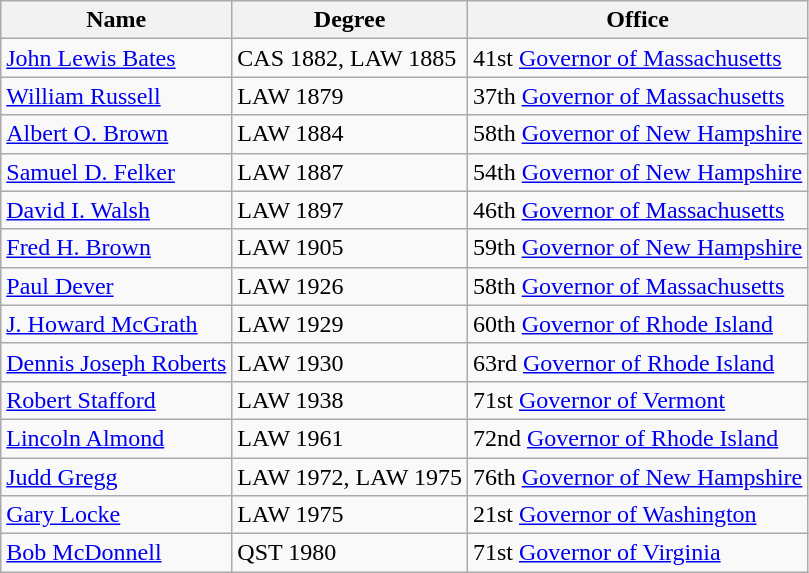<table class="wikitable sortable">
<tr>
<th>Name</th>
<th>Degree</th>
<th>Office</th>
</tr>
<tr>
<td><a href='#'>John Lewis Bates</a></td>
<td>CAS 1882, LAW 1885</td>
<td>41st <a href='#'>Governor of Massachusetts</a></td>
</tr>
<tr>
<td><a href='#'>William Russell</a></td>
<td>LAW 1879</td>
<td>37th <a href='#'>Governor of Massachusetts</a></td>
</tr>
<tr>
<td><a href='#'>Albert O. Brown</a></td>
<td>LAW 1884</td>
<td>58th <a href='#'>Governor of New Hampshire</a></td>
</tr>
<tr>
<td><a href='#'>Samuel D. Felker</a></td>
<td>LAW 1887</td>
<td>54th <a href='#'>Governor of New Hampshire</a></td>
</tr>
<tr>
<td><a href='#'>David I. Walsh</a></td>
<td>LAW 1897</td>
<td>46th <a href='#'>Governor of Massachusetts</a></td>
</tr>
<tr>
<td><a href='#'>Fred H. Brown</a></td>
<td>LAW 1905</td>
<td>59th <a href='#'>Governor of New Hampshire</a></td>
</tr>
<tr>
<td><a href='#'>Paul Dever</a></td>
<td>LAW 1926</td>
<td>58th <a href='#'>Governor of Massachusetts</a></td>
</tr>
<tr>
<td><a href='#'>J. Howard McGrath</a></td>
<td>LAW 1929</td>
<td>60th <a href='#'>Governor of Rhode Island</a></td>
</tr>
<tr>
<td><a href='#'>Dennis Joseph Roberts</a></td>
<td>LAW 1930</td>
<td>63rd <a href='#'>Governor of Rhode Island</a></td>
</tr>
<tr>
<td><a href='#'>Robert Stafford</a></td>
<td>LAW 1938</td>
<td>71st <a href='#'>Governor of Vermont</a></td>
</tr>
<tr>
<td><a href='#'>Lincoln Almond</a></td>
<td>LAW 1961</td>
<td>72nd <a href='#'>Governor of Rhode Island</a></td>
</tr>
<tr>
<td><a href='#'>Judd Gregg</a></td>
<td>LAW 1972, LAW 1975</td>
<td>76th <a href='#'>Governor of New Hampshire</a></td>
</tr>
<tr>
<td><a href='#'>Gary Locke</a></td>
<td>LAW 1975</td>
<td>21st <a href='#'>Governor of Washington</a></td>
</tr>
<tr>
<td><a href='#'>Bob McDonnell</a></td>
<td>QST 1980</td>
<td>71st <a href='#'>Governor of Virginia</a></td>
</tr>
</table>
